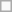<table style="float:left" class="wikitable"|>
<tr>
<td></td>
</tr>
</table>
